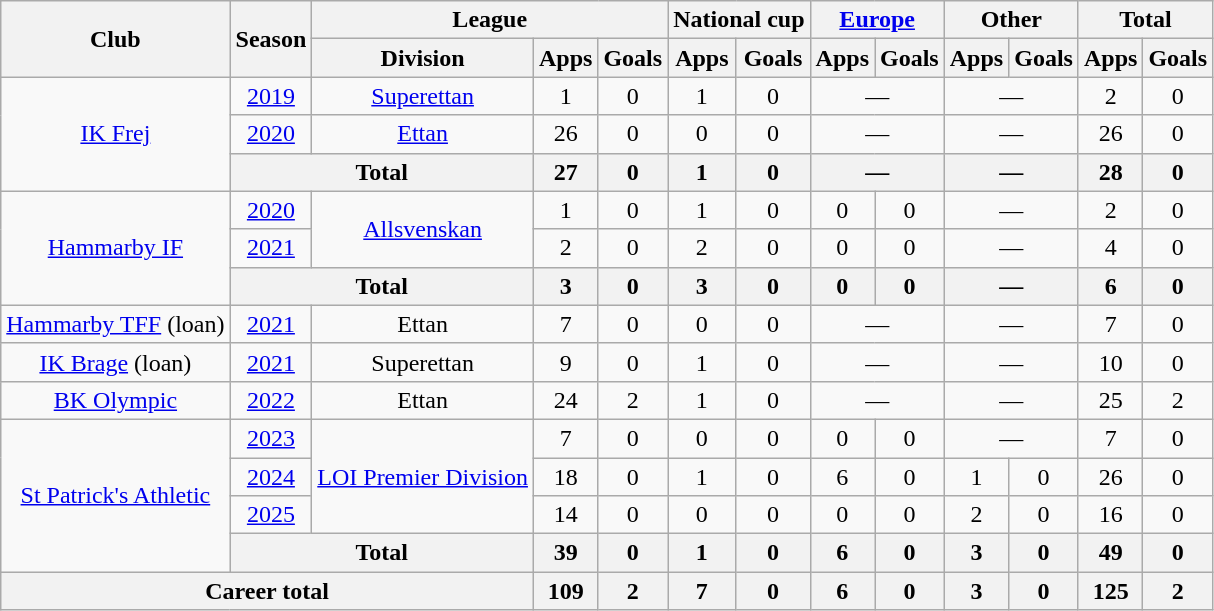<table class="wikitable" style="text-align:center">
<tr>
<th rowspan="2">Club</th>
<th rowspan="2">Season</th>
<th colspan="3">League</th>
<th colspan="2">National cup</th>
<th colspan="2"><a href='#'>Europe</a></th>
<th colspan="2">Other</th>
<th colspan="2">Total</th>
</tr>
<tr>
<th>Division</th>
<th>Apps</th>
<th>Goals</th>
<th>Apps</th>
<th>Goals</th>
<th>Apps</th>
<th>Goals</th>
<th>Apps</th>
<th>Goals</th>
<th>Apps</th>
<th>Goals</th>
</tr>
<tr>
<td rowspan="3"><a href='#'>IK Frej</a></td>
<td><a href='#'>2019</a></td>
<td><a href='#'>Superettan</a></td>
<td>1</td>
<td>0</td>
<td>1</td>
<td>0</td>
<td colspan="2">—</td>
<td colspan="2">—</td>
<td>2</td>
<td>0</td>
</tr>
<tr>
<td><a href='#'>2020</a></td>
<td><a href='#'>Ettan</a></td>
<td>26</td>
<td>0</td>
<td>0</td>
<td>0</td>
<td colspan="2">—</td>
<td colspan="2">—</td>
<td>26</td>
<td>0</td>
</tr>
<tr>
<th colspan="2">Total</th>
<th>27</th>
<th>0</th>
<th>1</th>
<th>0</th>
<th colspan="2">—</th>
<th colspan="2">—</th>
<th>28</th>
<th>0</th>
</tr>
<tr>
<td rowspan="3"><a href='#'>Hammarby IF</a></td>
<td><a href='#'>2020</a></td>
<td rowspan="2"><a href='#'>Allsvenskan</a></td>
<td>1</td>
<td>0</td>
<td>1</td>
<td>0</td>
<td>0</td>
<td>0</td>
<td colspan="2">—</td>
<td>2</td>
<td>0</td>
</tr>
<tr>
<td><a href='#'>2021</a></td>
<td>2</td>
<td>0</td>
<td>2</td>
<td>0</td>
<td>0</td>
<td>0</td>
<td colspan="2">—</td>
<td>4</td>
<td>0</td>
</tr>
<tr>
<th colspan="2">Total</th>
<th>3</th>
<th>0</th>
<th>3</th>
<th>0</th>
<th>0</th>
<th>0</th>
<th colspan="2">—</th>
<th>6</th>
<th>0</th>
</tr>
<tr>
<td><a href='#'>Hammarby TFF</a> (loan)</td>
<td><a href='#'>2021</a></td>
<td>Ettan</td>
<td>7</td>
<td>0</td>
<td>0</td>
<td>0</td>
<td colspan="2">—</td>
<td colspan="2">—</td>
<td>7</td>
<td>0</td>
</tr>
<tr>
<td><a href='#'>IK Brage</a> (loan)</td>
<td><a href='#'>2021</a></td>
<td>Superettan</td>
<td>9</td>
<td>0</td>
<td>1</td>
<td>0</td>
<td colspan="2">—</td>
<td colspan="2">—</td>
<td>10</td>
<td>0</td>
</tr>
<tr>
<td><a href='#'>BK Olympic</a></td>
<td><a href='#'>2022</a></td>
<td>Ettan</td>
<td>24</td>
<td>2</td>
<td>1</td>
<td>0</td>
<td colspan="2">—</td>
<td colspan="2">—</td>
<td>25</td>
<td>2</td>
</tr>
<tr>
<td rowspan="4"><a href='#'>St Patrick's Athletic</a></td>
<td><a href='#'>2023</a></td>
<td rowspan="3"><a href='#'>LOI Premier Division</a></td>
<td>7</td>
<td>0</td>
<td>0</td>
<td>0</td>
<td>0</td>
<td>0</td>
<td colspan="2">—</td>
<td>7</td>
<td>0</td>
</tr>
<tr>
<td><a href='#'>2024</a></td>
<td>18</td>
<td>0</td>
<td>1</td>
<td>0</td>
<td>6</td>
<td>0</td>
<td>1</td>
<td>0</td>
<td>26</td>
<td>0</td>
</tr>
<tr>
<td><a href='#'>2025</a></td>
<td>14</td>
<td>0</td>
<td>0</td>
<td>0</td>
<td>0</td>
<td>0</td>
<td>2</td>
<td>0</td>
<td>16</td>
<td>0</td>
</tr>
<tr>
<th colspan="2">Total</th>
<th>39</th>
<th>0</th>
<th>1</th>
<th>0</th>
<th>6</th>
<th>0</th>
<th>3</th>
<th>0</th>
<th>49</th>
<th>0</th>
</tr>
<tr>
<th colspan="3">Career total</th>
<th>109</th>
<th>2</th>
<th>7</th>
<th>0</th>
<th>6</th>
<th>0</th>
<th>3</th>
<th>0</th>
<th>125</th>
<th>2</th>
</tr>
</table>
